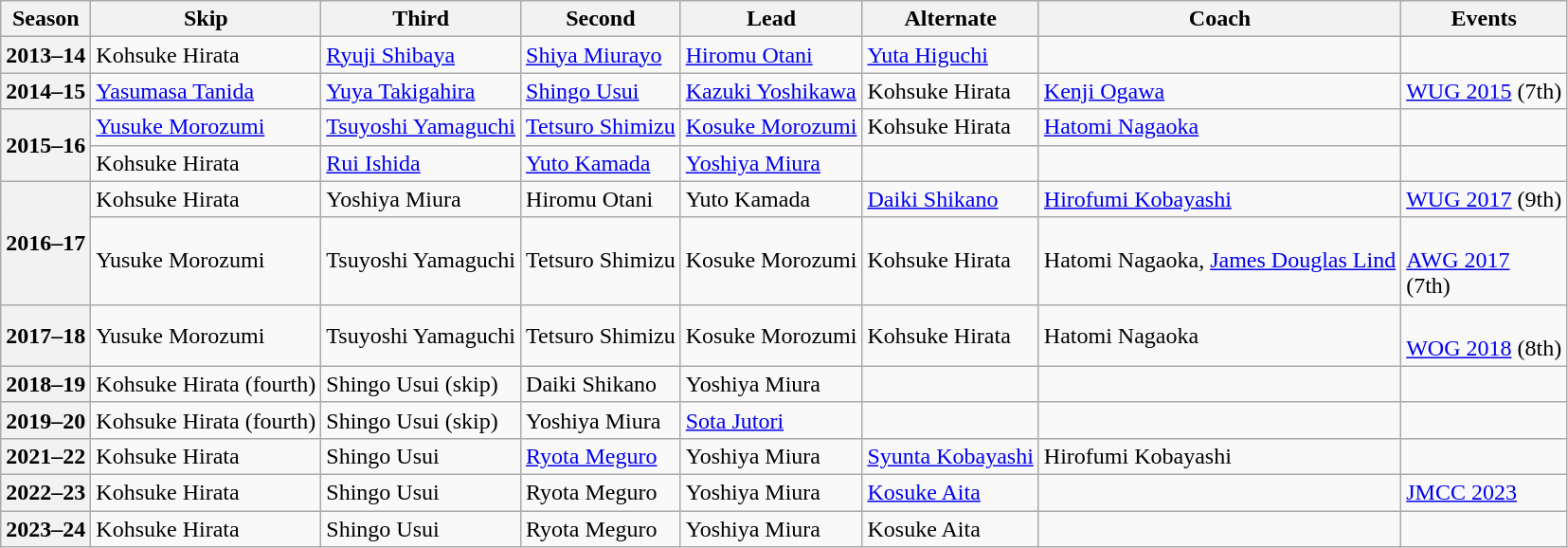<table class="wikitable">
<tr>
<th scope="col">Season</th>
<th scope="col">Skip</th>
<th scope="col">Third</th>
<th scope="col">Second</th>
<th scope="col">Lead</th>
<th scope="col">Alternate</th>
<th scope="col">Coach</th>
<th scope="col">Events</th>
</tr>
<tr>
<th scope="row">2013–14</th>
<td>Kohsuke Hirata</td>
<td><a href='#'>Ryuji Shibaya</a></td>
<td><a href='#'>Shiya Miurayo</a></td>
<td><a href='#'>Hiromu Otani</a></td>
<td><a href='#'>Yuta Higuchi</a></td>
<td></td>
<td></td>
</tr>
<tr>
<th scope="row">2014–15</th>
<td><a href='#'>Yasumasa Tanida</a></td>
<td><a href='#'>Yuya Takigahira</a></td>
<td><a href='#'>Shingo Usui</a></td>
<td><a href='#'>Kazuki Yoshikawa</a></td>
<td>Kohsuke Hirata</td>
<td><a href='#'>Kenji Ogawa</a></td>
<td><a href='#'>WUG 2015</a> (7th)</td>
</tr>
<tr>
<th scope="row" rowspan=2>2015–16</th>
<td><a href='#'>Yusuke Morozumi</a></td>
<td><a href='#'>Tsuyoshi Yamaguchi</a></td>
<td><a href='#'>Tetsuro Shimizu</a></td>
<td><a href='#'>Kosuke Morozumi</a></td>
<td>Kohsuke Hirata</td>
<td><a href='#'>Hatomi Nagaoka</a></td>
<td> </td>
</tr>
<tr>
<td>Kohsuke Hirata</td>
<td><a href='#'>Rui Ishida</a></td>
<td><a href='#'>Yuto Kamada</a></td>
<td><a href='#'>Yoshiya Miura</a></td>
<td></td>
<td></td>
<td></td>
</tr>
<tr>
<th scope="row" rowspan=2>2016–17</th>
<td>Kohsuke Hirata</td>
<td>Yoshiya Miura</td>
<td>Hiromu Otani</td>
<td>Yuto Kamada</td>
<td><a href='#'>Daiki Shikano</a></td>
<td><a href='#'>Hirofumi Kobayashi</a></td>
<td><a href='#'>WUG 2017</a> (9th)</td>
</tr>
<tr>
<td>Yusuke Morozumi</td>
<td>Tsuyoshi Yamaguchi</td>
<td>Tetsuro Shimizu</td>
<td>Kosuke Morozumi</td>
<td>Kohsuke Hirata</td>
<td>Hatomi Nagaoka, <a href='#'>James Douglas Lind</a></td>
<td> <br><a href='#'>AWG 2017</a> <br> (7th)</td>
</tr>
<tr>
<th scope="row">2017–18</th>
<td>Yusuke Morozumi</td>
<td>Tsuyoshi Yamaguchi</td>
<td>Tetsuro Shimizu</td>
<td>Kosuke Morozumi</td>
<td>Kohsuke Hirata</td>
<td>Hatomi Nagaoka</td>
<td> <br><a href='#'>WOG 2018</a> (8th)</td>
</tr>
<tr>
<th scope="row">2018–19</th>
<td>Kohsuke Hirata (fourth)</td>
<td>Shingo Usui (skip)</td>
<td>Daiki Shikano</td>
<td>Yoshiya Miura</td>
<td></td>
<td></td>
<td></td>
</tr>
<tr>
<th scope="row">2019–20</th>
<td>Kohsuke Hirata (fourth)</td>
<td>Shingo Usui (skip)</td>
<td>Yoshiya Miura</td>
<td><a href='#'>Sota Jutori</a></td>
<td></td>
<td></td>
<td></td>
</tr>
<tr>
<th scope="row">2021–22</th>
<td>Kohsuke Hirata</td>
<td>Shingo Usui</td>
<td><a href='#'>Ryota Meguro</a></td>
<td>Yoshiya Miura</td>
<td><a href='#'>Syunta Kobayashi</a></td>
<td>Hirofumi Kobayashi</td>
<td></td>
</tr>
<tr>
<th scope="row">2022–23</th>
<td>Kohsuke Hirata</td>
<td>Shingo Usui</td>
<td>Ryota Meguro</td>
<td>Yoshiya Miura</td>
<td><a href='#'>Kosuke Aita</a></td>
<td></td>
<td><a href='#'>JMCC 2023</a> </td>
</tr>
<tr>
<th scope="row">2023–24</th>
<td>Kohsuke Hirata</td>
<td>Shingo Usui</td>
<td>Ryota Meguro</td>
<td>Yoshiya Miura</td>
<td>Kosuke Aita</td>
<td></td>
<td></td>
</tr>
</table>
